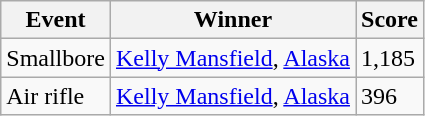<table class="wikitable sortable">
<tr>
<th>Event</th>
<th>Winner</th>
<th>Score</th>
</tr>
<tr>
<td>Smallbore</td>
<td><a href='#'>Kelly Mansfield</a>, <a href='#'>Alaska</a></td>
<td>1,185</td>
</tr>
<tr>
<td>Air rifle</td>
<td><a href='#'>Kelly Mansfield</a>, <a href='#'>Alaska</a></td>
<td>396</td>
</tr>
</table>
